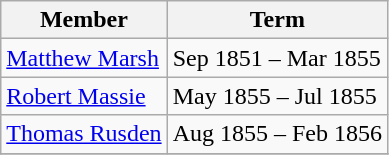<table class="wikitable">
<tr>
<th>Member</th>
<th>Term</th>
</tr>
<tr>
<td><a href='#'>Matthew Marsh</a></td>
<td>Sep 1851 – Mar 1855</td>
</tr>
<tr>
<td><a href='#'>Robert Massie</a></td>
<td>May 1855 – Jul 1855</td>
</tr>
<tr>
<td><a href='#'>Thomas Rusden</a></td>
<td>Aug 1855 – Feb 1856</td>
</tr>
<tr>
</tr>
</table>
